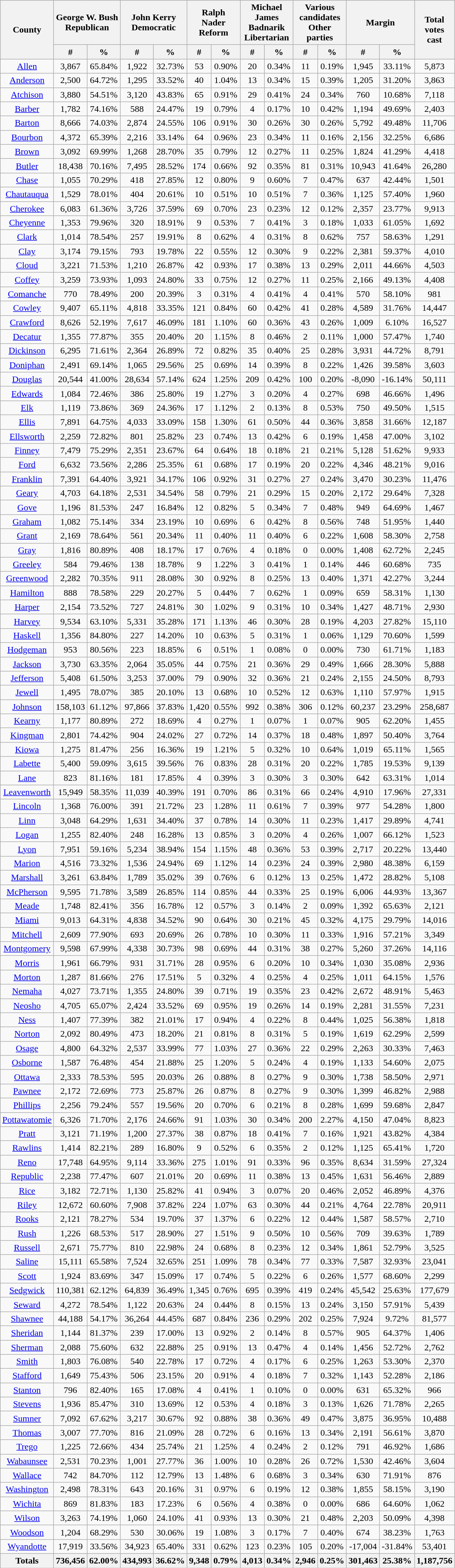<table width="60%" class="wikitable sortable">
<tr>
<th rowspan="2">County</th>
<th colspan="2">George W. Bush<br>Republican</th>
<th colspan="2">John Kerry<br>Democratic</th>
<th colspan="2">Ralph Nader<br>Reform</th>
<th colspan="2">Michael James Badnarik<br>Libertarian</th>
<th colspan="2">Various candidates<br>Other parties</th>
<th colspan="2">Margin</th>
<th rowspan="2" data-sort-type="number">Total votes cast</th>
</tr>
<tr>
<th style="text-align:center;" data-sort-type="number">#</th>
<th style="text-align:center;" data-sort-type="number">%</th>
<th style="text-align:center;" data-sort-type="number">#</th>
<th style="text-align:center;" data-sort-type="number">%</th>
<th style="text-align:center;" data-sort-type="number">#</th>
<th style="text-align:center;" data-sort-type="number">%</th>
<th style="text-align:center;" data-sort-type="number">#</th>
<th style="text-align:center;" data-sort-type="number">%</th>
<th style="text-align:center;" data-sort-type="number">#</th>
<th style="text-align:center;" data-sort-type="number">%</th>
<th style="text-align:center;" data-sort-type="number">#</th>
<th style="text-align:center;" data-sort-type="number">%</th>
</tr>
<tr style="text-align:center;">
<td><a href='#'>Allen</a></td>
<td>3,867</td>
<td>65.84%</td>
<td>1,922</td>
<td>32.73%</td>
<td>53</td>
<td>0.90%</td>
<td>20</td>
<td>0.34%</td>
<td>11</td>
<td>0.19%</td>
<td>1,945</td>
<td>33.11%</td>
<td>5,873</td>
</tr>
<tr style="text-align:center;">
<td><a href='#'>Anderson</a></td>
<td>2,500</td>
<td>64.72%</td>
<td>1,295</td>
<td>33.52%</td>
<td>40</td>
<td>1.04%</td>
<td>13</td>
<td>0.34%</td>
<td>15</td>
<td>0.39%</td>
<td>1,205</td>
<td>31.20%</td>
<td>3,863</td>
</tr>
<tr style="text-align:center;">
<td><a href='#'>Atchison</a></td>
<td>3,880</td>
<td>54.51%</td>
<td>3,120</td>
<td>43.83%</td>
<td>65</td>
<td>0.91%</td>
<td>29</td>
<td>0.41%</td>
<td>24</td>
<td>0.34%</td>
<td>760</td>
<td>10.68%</td>
<td>7,118</td>
</tr>
<tr style="text-align:center;">
<td><a href='#'>Barber</a></td>
<td>1,782</td>
<td>74.16%</td>
<td>588</td>
<td>24.47%</td>
<td>19</td>
<td>0.79%</td>
<td>4</td>
<td>0.17%</td>
<td>10</td>
<td>0.42%</td>
<td>1,194</td>
<td>49.69%</td>
<td>2,403</td>
</tr>
<tr style="text-align:center;">
<td><a href='#'>Barton</a></td>
<td>8,666</td>
<td>74.03%</td>
<td>2,874</td>
<td>24.55%</td>
<td>106</td>
<td>0.91%</td>
<td>30</td>
<td>0.26%</td>
<td>30</td>
<td>0.26%</td>
<td>5,792</td>
<td>49.48%</td>
<td>11,706</td>
</tr>
<tr style="text-align:center;">
<td><a href='#'>Bourbon</a></td>
<td>4,372</td>
<td>65.39%</td>
<td>2,216</td>
<td>33.14%</td>
<td>64</td>
<td>0.96%</td>
<td>23</td>
<td>0.34%</td>
<td>11</td>
<td>0.16%</td>
<td>2,156</td>
<td>32.25%</td>
<td>6,686</td>
</tr>
<tr style="text-align:center;">
<td><a href='#'>Brown</a></td>
<td>3,092</td>
<td>69.99%</td>
<td>1,268</td>
<td>28.70%</td>
<td>35</td>
<td>0.79%</td>
<td>12</td>
<td>0.27%</td>
<td>11</td>
<td>0.25%</td>
<td>1,824</td>
<td>41.29%</td>
<td>4,418</td>
</tr>
<tr style="text-align:center;">
<td><a href='#'>Butler</a></td>
<td>18,438</td>
<td>70.16%</td>
<td>7,495</td>
<td>28.52%</td>
<td>174</td>
<td>0.66%</td>
<td>92</td>
<td>0.35%</td>
<td>81</td>
<td>0.31%</td>
<td>10,943</td>
<td>41.64%</td>
<td>26,280</td>
</tr>
<tr style="text-align:center;">
<td><a href='#'>Chase</a></td>
<td>1,055</td>
<td>70.29%</td>
<td>418</td>
<td>27.85%</td>
<td>12</td>
<td>0.80%</td>
<td>9</td>
<td>0.60%</td>
<td>7</td>
<td>0.47%</td>
<td>637</td>
<td>42.44%</td>
<td>1,501</td>
</tr>
<tr style="text-align:center;">
<td><a href='#'>Chautauqua</a></td>
<td>1,529</td>
<td>78.01%</td>
<td>404</td>
<td>20.61%</td>
<td>10</td>
<td>0.51%</td>
<td>10</td>
<td>0.51%</td>
<td>7</td>
<td>0.36%</td>
<td>1,125</td>
<td>57.40%</td>
<td>1,960</td>
</tr>
<tr style="text-align:center;">
<td><a href='#'>Cherokee</a></td>
<td>6,083</td>
<td>61.36%</td>
<td>3,726</td>
<td>37.59%</td>
<td>69</td>
<td>0.70%</td>
<td>23</td>
<td>0.23%</td>
<td>12</td>
<td>0.12%</td>
<td>2,357</td>
<td>23.77%</td>
<td>9,913</td>
</tr>
<tr style="text-align:center;">
<td><a href='#'>Cheyenne</a></td>
<td>1,353</td>
<td>79.96%</td>
<td>320</td>
<td>18.91%</td>
<td>9</td>
<td>0.53%</td>
<td>7</td>
<td>0.41%</td>
<td>3</td>
<td>0.18%</td>
<td>1,033</td>
<td>61.05%</td>
<td>1,692</td>
</tr>
<tr style="text-align:center;">
<td><a href='#'>Clark</a></td>
<td>1,014</td>
<td>78.54%</td>
<td>257</td>
<td>19.91%</td>
<td>8</td>
<td>0.62%</td>
<td>4</td>
<td>0.31%</td>
<td>8</td>
<td>0.62%</td>
<td>757</td>
<td>58.63%</td>
<td>1,291</td>
</tr>
<tr style="text-align:center;">
<td><a href='#'>Clay</a></td>
<td>3,174</td>
<td>79.15%</td>
<td>793</td>
<td>19.78%</td>
<td>22</td>
<td>0.55%</td>
<td>12</td>
<td>0.30%</td>
<td>9</td>
<td>0.22%</td>
<td>2,381</td>
<td>59.37%</td>
<td>4,010</td>
</tr>
<tr style="text-align:center;">
<td><a href='#'>Cloud</a></td>
<td>3,221</td>
<td>71.53%</td>
<td>1,210</td>
<td>26.87%</td>
<td>42</td>
<td>0.93%</td>
<td>17</td>
<td>0.38%</td>
<td>13</td>
<td>0.29%</td>
<td>2,011</td>
<td>44.66%</td>
<td>4,503</td>
</tr>
<tr style="text-align:center;">
<td><a href='#'>Coffey</a></td>
<td>3,259</td>
<td>73.93%</td>
<td>1,093</td>
<td>24.80%</td>
<td>33</td>
<td>0.75%</td>
<td>12</td>
<td>0.27%</td>
<td>11</td>
<td>0.25%</td>
<td>2,166</td>
<td>49.13%</td>
<td>4,408</td>
</tr>
<tr style="text-align:center;">
<td><a href='#'>Comanche</a></td>
<td>770</td>
<td>78.49%</td>
<td>200</td>
<td>20.39%</td>
<td>3</td>
<td>0.31%</td>
<td>4</td>
<td>0.41%</td>
<td>4</td>
<td>0.41%</td>
<td>570</td>
<td>58.10%</td>
<td>981</td>
</tr>
<tr style="text-align:center;">
<td><a href='#'>Cowley</a></td>
<td>9,407</td>
<td>65.11%</td>
<td>4,818</td>
<td>33.35%</td>
<td>121</td>
<td>0.84%</td>
<td>60</td>
<td>0.42%</td>
<td>41</td>
<td>0.28%</td>
<td>4,589</td>
<td>31.76%</td>
<td>14,447</td>
</tr>
<tr style="text-align:center;">
<td><a href='#'>Crawford</a></td>
<td>8,626</td>
<td>52.19%</td>
<td>7,617</td>
<td>46.09%</td>
<td>181</td>
<td>1.10%</td>
<td>60</td>
<td>0.36%</td>
<td>43</td>
<td>0.26%</td>
<td>1,009</td>
<td>6.10%</td>
<td>16,527</td>
</tr>
<tr style="text-align:center;">
<td><a href='#'>Decatur</a></td>
<td>1,355</td>
<td>77.87%</td>
<td>355</td>
<td>20.40%</td>
<td>20</td>
<td>1.15%</td>
<td>8</td>
<td>0.46%</td>
<td>2</td>
<td>0.11%</td>
<td>1,000</td>
<td>57.47%</td>
<td>1,740</td>
</tr>
<tr style="text-align:center;">
<td><a href='#'>Dickinson</a></td>
<td>6,295</td>
<td>71.61%</td>
<td>2,364</td>
<td>26.89%</td>
<td>72</td>
<td>0.82%</td>
<td>35</td>
<td>0.40%</td>
<td>25</td>
<td>0.28%</td>
<td>3,931</td>
<td>44.72%</td>
<td>8,791</td>
</tr>
<tr style="text-align:center;">
<td><a href='#'>Doniphan</a></td>
<td>2,491</td>
<td>69.14%</td>
<td>1,065</td>
<td>29.56%</td>
<td>25</td>
<td>0.69%</td>
<td>14</td>
<td>0.39%</td>
<td>8</td>
<td>0.22%</td>
<td>1,426</td>
<td>39.58%</td>
<td>3,603</td>
</tr>
<tr style="text-align:center;">
<td><a href='#'>Douglas</a></td>
<td>20,544</td>
<td>41.00%</td>
<td>28,634</td>
<td>57.14%</td>
<td>624</td>
<td>1.25%</td>
<td>209</td>
<td>0.42%</td>
<td>100</td>
<td>0.20%</td>
<td>-8,090</td>
<td>-16.14%</td>
<td>50,111</td>
</tr>
<tr style="text-align:center;">
<td><a href='#'>Edwards</a></td>
<td>1,084</td>
<td>72.46%</td>
<td>386</td>
<td>25.80%</td>
<td>19</td>
<td>1.27%</td>
<td>3</td>
<td>0.20%</td>
<td>4</td>
<td>0.27%</td>
<td>698</td>
<td>46.66%</td>
<td>1,496</td>
</tr>
<tr style="text-align:center;">
<td><a href='#'>Elk</a></td>
<td>1,119</td>
<td>73.86%</td>
<td>369</td>
<td>24.36%</td>
<td>17</td>
<td>1.12%</td>
<td>2</td>
<td>0.13%</td>
<td>8</td>
<td>0.53%</td>
<td>750</td>
<td>49.50%</td>
<td>1,515</td>
</tr>
<tr style="text-align:center;">
<td><a href='#'>Ellis</a></td>
<td>7,891</td>
<td>64.75%</td>
<td>4,033</td>
<td>33.09%</td>
<td>158</td>
<td>1.30%</td>
<td>61</td>
<td>0.50%</td>
<td>44</td>
<td>0.36%</td>
<td>3,858</td>
<td>31.66%</td>
<td>12,187</td>
</tr>
<tr style="text-align:center;">
<td><a href='#'>Ellsworth</a></td>
<td>2,259</td>
<td>72.82%</td>
<td>801</td>
<td>25.82%</td>
<td>23</td>
<td>0.74%</td>
<td>13</td>
<td>0.42%</td>
<td>6</td>
<td>0.19%</td>
<td>1,458</td>
<td>47.00%</td>
<td>3,102</td>
</tr>
<tr style="text-align:center;">
<td><a href='#'>Finney</a></td>
<td>7,479</td>
<td>75.29%</td>
<td>2,351</td>
<td>23.67%</td>
<td>64</td>
<td>0.64%</td>
<td>18</td>
<td>0.18%</td>
<td>21</td>
<td>0.21%</td>
<td>5,128</td>
<td>51.62%</td>
<td>9,933</td>
</tr>
<tr style="text-align:center;">
<td><a href='#'>Ford</a></td>
<td>6,632</td>
<td>73.56%</td>
<td>2,286</td>
<td>25.35%</td>
<td>61</td>
<td>0.68%</td>
<td>17</td>
<td>0.19%</td>
<td>20</td>
<td>0.22%</td>
<td>4,346</td>
<td>48.21%</td>
<td>9,016</td>
</tr>
<tr style="text-align:center;">
<td><a href='#'>Franklin</a></td>
<td>7,391</td>
<td>64.40%</td>
<td>3,921</td>
<td>34.17%</td>
<td>106</td>
<td>0.92%</td>
<td>31</td>
<td>0.27%</td>
<td>27</td>
<td>0.24%</td>
<td>3,470</td>
<td>30.23%</td>
<td>11,476</td>
</tr>
<tr style="text-align:center;">
<td><a href='#'>Geary</a></td>
<td>4,703</td>
<td>64.18%</td>
<td>2,531</td>
<td>34.54%</td>
<td>58</td>
<td>0.79%</td>
<td>21</td>
<td>0.29%</td>
<td>15</td>
<td>0.20%</td>
<td>2,172</td>
<td>29.64%</td>
<td>7,328</td>
</tr>
<tr style="text-align:center;">
<td><a href='#'>Gove</a></td>
<td>1,196</td>
<td>81.53%</td>
<td>247</td>
<td>16.84%</td>
<td>12</td>
<td>0.82%</td>
<td>5</td>
<td>0.34%</td>
<td>7</td>
<td>0.48%</td>
<td>949</td>
<td>64.69%</td>
<td>1,467</td>
</tr>
<tr style="text-align:center;">
<td><a href='#'>Graham</a></td>
<td>1,082</td>
<td>75.14%</td>
<td>334</td>
<td>23.19%</td>
<td>10</td>
<td>0.69%</td>
<td>6</td>
<td>0.42%</td>
<td>8</td>
<td>0.56%</td>
<td>748</td>
<td>51.95%</td>
<td>1,440</td>
</tr>
<tr style="text-align:center;">
<td><a href='#'>Grant</a></td>
<td>2,169</td>
<td>78.64%</td>
<td>561</td>
<td>20.34%</td>
<td>11</td>
<td>0.40%</td>
<td>11</td>
<td>0.40%</td>
<td>6</td>
<td>0.22%</td>
<td>1,608</td>
<td>58.30%</td>
<td>2,758</td>
</tr>
<tr style="text-align:center;">
<td><a href='#'>Gray</a></td>
<td>1,816</td>
<td>80.89%</td>
<td>408</td>
<td>18.17%</td>
<td>17</td>
<td>0.76%</td>
<td>4</td>
<td>0.18%</td>
<td>0</td>
<td>0.00%</td>
<td>1,408</td>
<td>62.72%</td>
<td>2,245</td>
</tr>
<tr style="text-align:center;">
<td><a href='#'>Greeley</a></td>
<td>584</td>
<td>79.46%</td>
<td>138</td>
<td>18.78%</td>
<td>9</td>
<td>1.22%</td>
<td>3</td>
<td>0.41%</td>
<td>1</td>
<td>0.14%</td>
<td>446</td>
<td>60.68%</td>
<td>735</td>
</tr>
<tr style="text-align:center;">
<td><a href='#'>Greenwood</a></td>
<td>2,282</td>
<td>70.35%</td>
<td>911</td>
<td>28.08%</td>
<td>30</td>
<td>0.92%</td>
<td>8</td>
<td>0.25%</td>
<td>13</td>
<td>0.40%</td>
<td>1,371</td>
<td>42.27%</td>
<td>3,244</td>
</tr>
<tr style="text-align:center;">
<td><a href='#'>Hamilton</a></td>
<td>888</td>
<td>78.58%</td>
<td>229</td>
<td>20.27%</td>
<td>5</td>
<td>0.44%</td>
<td>7</td>
<td>0.62%</td>
<td>1</td>
<td>0.09%</td>
<td>659</td>
<td>58.31%</td>
<td>1,130</td>
</tr>
<tr style="text-align:center;">
<td><a href='#'>Harper</a></td>
<td>2,154</td>
<td>73.52%</td>
<td>727</td>
<td>24.81%</td>
<td>30</td>
<td>1.02%</td>
<td>9</td>
<td>0.31%</td>
<td>10</td>
<td>0.34%</td>
<td>1,427</td>
<td>48.71%</td>
<td>2,930</td>
</tr>
<tr style="text-align:center;">
<td><a href='#'>Harvey</a></td>
<td>9,534</td>
<td>63.10%</td>
<td>5,331</td>
<td>35.28%</td>
<td>171</td>
<td>1.13%</td>
<td>46</td>
<td>0.30%</td>
<td>28</td>
<td>0.19%</td>
<td>4,203</td>
<td>27.82%</td>
<td>15,110</td>
</tr>
<tr style="text-align:center;">
<td><a href='#'>Haskell</a></td>
<td>1,356</td>
<td>84.80%</td>
<td>227</td>
<td>14.20%</td>
<td>10</td>
<td>0.63%</td>
<td>5</td>
<td>0.31%</td>
<td>1</td>
<td>0.06%</td>
<td>1,129</td>
<td>70.60%</td>
<td>1,599</td>
</tr>
<tr style="text-align:center;">
<td><a href='#'>Hodgeman</a></td>
<td>953</td>
<td>80.56%</td>
<td>223</td>
<td>18.85%</td>
<td>6</td>
<td>0.51%</td>
<td>1</td>
<td>0.08%</td>
<td>0</td>
<td>0.00%</td>
<td>730</td>
<td>61.71%</td>
<td>1,183</td>
</tr>
<tr style="text-align:center;">
<td><a href='#'>Jackson</a></td>
<td>3,730</td>
<td>63.35%</td>
<td>2,064</td>
<td>35.05%</td>
<td>44</td>
<td>0.75%</td>
<td>21</td>
<td>0.36%</td>
<td>29</td>
<td>0.49%</td>
<td>1,666</td>
<td>28.30%</td>
<td>5,888</td>
</tr>
<tr style="text-align:center;">
<td><a href='#'>Jefferson</a></td>
<td>5,408</td>
<td>61.50%</td>
<td>3,253</td>
<td>37.00%</td>
<td>79</td>
<td>0.90%</td>
<td>32</td>
<td>0.36%</td>
<td>21</td>
<td>0.24%</td>
<td>2,155</td>
<td>24.50%</td>
<td>8,793</td>
</tr>
<tr style="text-align:center;">
<td><a href='#'>Jewell</a></td>
<td>1,495</td>
<td>78.07%</td>
<td>385</td>
<td>20.10%</td>
<td>13</td>
<td>0.68%</td>
<td>10</td>
<td>0.52%</td>
<td>12</td>
<td>0.63%</td>
<td>1,110</td>
<td>57.97%</td>
<td>1,915</td>
</tr>
<tr style="text-align:center;">
<td><a href='#'>Johnson</a></td>
<td>158,103</td>
<td>61.12%</td>
<td>97,866</td>
<td>37.83%</td>
<td>1,420</td>
<td>0.55%</td>
<td>992</td>
<td>0.38%</td>
<td>306</td>
<td>0.12%</td>
<td>60,237</td>
<td>23.29%</td>
<td>258,687</td>
</tr>
<tr style="text-align:center;">
<td><a href='#'>Kearny</a></td>
<td>1,177</td>
<td>80.89%</td>
<td>272</td>
<td>18.69%</td>
<td>4</td>
<td>0.27%</td>
<td>1</td>
<td>0.07%</td>
<td>1</td>
<td>0.07%</td>
<td>905</td>
<td>62.20%</td>
<td>1,455</td>
</tr>
<tr style="text-align:center;">
<td><a href='#'>Kingman</a></td>
<td>2,801</td>
<td>74.42%</td>
<td>904</td>
<td>24.02%</td>
<td>27</td>
<td>0.72%</td>
<td>14</td>
<td>0.37%</td>
<td>18</td>
<td>0.48%</td>
<td>1,897</td>
<td>50.40%</td>
<td>3,764</td>
</tr>
<tr style="text-align:center;">
<td><a href='#'>Kiowa</a></td>
<td>1,275</td>
<td>81.47%</td>
<td>256</td>
<td>16.36%</td>
<td>19</td>
<td>1.21%</td>
<td>5</td>
<td>0.32%</td>
<td>10</td>
<td>0.64%</td>
<td>1,019</td>
<td>65.11%</td>
<td>1,565</td>
</tr>
<tr style="text-align:center;">
<td><a href='#'>Labette</a></td>
<td>5,400</td>
<td>59.09%</td>
<td>3,615</td>
<td>39.56%</td>
<td>76</td>
<td>0.83%</td>
<td>28</td>
<td>0.31%</td>
<td>20</td>
<td>0.22%</td>
<td>1,785</td>
<td>19.53%</td>
<td>9,139</td>
</tr>
<tr style="text-align:center;">
<td><a href='#'>Lane</a></td>
<td>823</td>
<td>81.16%</td>
<td>181</td>
<td>17.85%</td>
<td>4</td>
<td>0.39%</td>
<td>3</td>
<td>0.30%</td>
<td>3</td>
<td>0.30%</td>
<td>642</td>
<td>63.31%</td>
<td>1,014</td>
</tr>
<tr style="text-align:center;">
<td><a href='#'>Leavenworth</a></td>
<td>15,949</td>
<td>58.35%</td>
<td>11,039</td>
<td>40.39%</td>
<td>191</td>
<td>0.70%</td>
<td>86</td>
<td>0.31%</td>
<td>66</td>
<td>0.24%</td>
<td>4,910</td>
<td>17.96%</td>
<td>27,331</td>
</tr>
<tr style="text-align:center;">
<td><a href='#'>Lincoln</a></td>
<td>1,368</td>
<td>76.00%</td>
<td>391</td>
<td>21.72%</td>
<td>23</td>
<td>1.28%</td>
<td>11</td>
<td>0.61%</td>
<td>7</td>
<td>0.39%</td>
<td>977</td>
<td>54.28%</td>
<td>1,800</td>
</tr>
<tr style="text-align:center;">
<td><a href='#'>Linn</a></td>
<td>3,048</td>
<td>64.29%</td>
<td>1,631</td>
<td>34.40%</td>
<td>37</td>
<td>0.78%</td>
<td>14</td>
<td>0.30%</td>
<td>11</td>
<td>0.23%</td>
<td>1,417</td>
<td>29.89%</td>
<td>4,741</td>
</tr>
<tr style="text-align:center;">
<td><a href='#'>Logan</a></td>
<td>1,255</td>
<td>82.40%</td>
<td>248</td>
<td>16.28%</td>
<td>13</td>
<td>0.85%</td>
<td>3</td>
<td>0.20%</td>
<td>4</td>
<td>0.26%</td>
<td>1,007</td>
<td>66.12%</td>
<td>1,523</td>
</tr>
<tr style="text-align:center;">
<td><a href='#'>Lyon</a></td>
<td>7,951</td>
<td>59.16%</td>
<td>5,234</td>
<td>38.94%</td>
<td>154</td>
<td>1.15%</td>
<td>48</td>
<td>0.36%</td>
<td>53</td>
<td>0.39%</td>
<td>2,717</td>
<td>20.22%</td>
<td>13,440</td>
</tr>
<tr style="text-align:center;">
<td><a href='#'>Marion</a></td>
<td>4,516</td>
<td>73.32%</td>
<td>1,536</td>
<td>24.94%</td>
<td>69</td>
<td>1.12%</td>
<td>14</td>
<td>0.23%</td>
<td>24</td>
<td>0.39%</td>
<td>2,980</td>
<td>48.38%</td>
<td>6,159</td>
</tr>
<tr style="text-align:center;">
<td><a href='#'>Marshall</a></td>
<td>3,261</td>
<td>63.84%</td>
<td>1,789</td>
<td>35.02%</td>
<td>39</td>
<td>0.76%</td>
<td>6</td>
<td>0.12%</td>
<td>13</td>
<td>0.25%</td>
<td>1,472</td>
<td>28.82%</td>
<td>5,108</td>
</tr>
<tr style="text-align:center;">
<td><a href='#'>McPherson</a></td>
<td>9,595</td>
<td>71.78%</td>
<td>3,589</td>
<td>26.85%</td>
<td>114</td>
<td>0.85%</td>
<td>44</td>
<td>0.33%</td>
<td>25</td>
<td>0.19%</td>
<td>6,006</td>
<td>44.93%</td>
<td>13,367</td>
</tr>
<tr style="text-align:center;">
<td><a href='#'>Meade</a></td>
<td>1,748</td>
<td>82.41%</td>
<td>356</td>
<td>16.78%</td>
<td>12</td>
<td>0.57%</td>
<td>3</td>
<td>0.14%</td>
<td>2</td>
<td>0.09%</td>
<td>1,392</td>
<td>65.63%</td>
<td>2,121</td>
</tr>
<tr style="text-align:center;">
<td><a href='#'>Miami</a></td>
<td>9,013</td>
<td>64.31%</td>
<td>4,838</td>
<td>34.52%</td>
<td>90</td>
<td>0.64%</td>
<td>30</td>
<td>0.21%</td>
<td>45</td>
<td>0.32%</td>
<td>4,175</td>
<td>29.79%</td>
<td>14,016</td>
</tr>
<tr style="text-align:center;">
<td><a href='#'>Mitchell</a></td>
<td>2,609</td>
<td>77.90%</td>
<td>693</td>
<td>20.69%</td>
<td>26</td>
<td>0.78%</td>
<td>10</td>
<td>0.30%</td>
<td>11</td>
<td>0.33%</td>
<td>1,916</td>
<td>57.21%</td>
<td>3,349</td>
</tr>
<tr style="text-align:center;">
<td><a href='#'>Montgomery</a></td>
<td>9,598</td>
<td>67.99%</td>
<td>4,338</td>
<td>30.73%</td>
<td>98</td>
<td>0.69%</td>
<td>44</td>
<td>0.31%</td>
<td>38</td>
<td>0.27%</td>
<td>5,260</td>
<td>37.26%</td>
<td>14,116</td>
</tr>
<tr style="text-align:center;">
<td><a href='#'>Morris</a></td>
<td>1,961</td>
<td>66.79%</td>
<td>931</td>
<td>31.71%</td>
<td>28</td>
<td>0.95%</td>
<td>6</td>
<td>0.20%</td>
<td>10</td>
<td>0.34%</td>
<td>1,030</td>
<td>35.08%</td>
<td>2,936</td>
</tr>
<tr style="text-align:center;">
<td><a href='#'>Morton</a></td>
<td>1,287</td>
<td>81.66%</td>
<td>276</td>
<td>17.51%</td>
<td>5</td>
<td>0.32%</td>
<td>4</td>
<td>0.25%</td>
<td>4</td>
<td>0.25%</td>
<td>1,011</td>
<td>64.15%</td>
<td>1,576</td>
</tr>
<tr style="text-align:center;">
<td><a href='#'>Nemaha</a></td>
<td>4,027</td>
<td>73.71%</td>
<td>1,355</td>
<td>24.80%</td>
<td>39</td>
<td>0.71%</td>
<td>19</td>
<td>0.35%</td>
<td>23</td>
<td>0.42%</td>
<td>2,672</td>
<td>48.91%</td>
<td>5,463</td>
</tr>
<tr style="text-align:center;">
<td><a href='#'>Neosho</a></td>
<td>4,705</td>
<td>65.07%</td>
<td>2,424</td>
<td>33.52%</td>
<td>69</td>
<td>0.95%</td>
<td>19</td>
<td>0.26%</td>
<td>14</td>
<td>0.19%</td>
<td>2,281</td>
<td>31.55%</td>
<td>7,231</td>
</tr>
<tr style="text-align:center;">
<td><a href='#'>Ness</a></td>
<td>1,407</td>
<td>77.39%</td>
<td>382</td>
<td>21.01%</td>
<td>17</td>
<td>0.94%</td>
<td>4</td>
<td>0.22%</td>
<td>8</td>
<td>0.44%</td>
<td>1,025</td>
<td>56.38%</td>
<td>1,818</td>
</tr>
<tr style="text-align:center;">
<td><a href='#'>Norton</a></td>
<td>2,092</td>
<td>80.49%</td>
<td>473</td>
<td>18.20%</td>
<td>21</td>
<td>0.81%</td>
<td>8</td>
<td>0.31%</td>
<td>5</td>
<td>0.19%</td>
<td>1,619</td>
<td>62.29%</td>
<td>2,599</td>
</tr>
<tr style="text-align:center;">
<td><a href='#'>Osage</a></td>
<td>4,800</td>
<td>64.32%</td>
<td>2,537</td>
<td>33.99%</td>
<td>77</td>
<td>1.03%</td>
<td>27</td>
<td>0.36%</td>
<td>22</td>
<td>0.29%</td>
<td>2,263</td>
<td>30.33%</td>
<td>7,463</td>
</tr>
<tr style="text-align:center;">
<td><a href='#'>Osborne</a></td>
<td>1,587</td>
<td>76.48%</td>
<td>454</td>
<td>21.88%</td>
<td>25</td>
<td>1.20%</td>
<td>5</td>
<td>0.24%</td>
<td>4</td>
<td>0.19%</td>
<td>1,133</td>
<td>54.60%</td>
<td>2,075</td>
</tr>
<tr style="text-align:center;">
<td><a href='#'>Ottawa</a></td>
<td>2,333</td>
<td>78.53%</td>
<td>595</td>
<td>20.03%</td>
<td>26</td>
<td>0.88%</td>
<td>8</td>
<td>0.27%</td>
<td>9</td>
<td>0.30%</td>
<td>1,738</td>
<td>58.50%</td>
<td>2,971</td>
</tr>
<tr style="text-align:center;">
<td><a href='#'>Pawnee</a></td>
<td>2,172</td>
<td>72.69%</td>
<td>773</td>
<td>25.87%</td>
<td>26</td>
<td>0.87%</td>
<td>8</td>
<td>0.27%</td>
<td>9</td>
<td>0.30%</td>
<td>1,399</td>
<td>46.82%</td>
<td>2,988</td>
</tr>
<tr style="text-align:center;">
<td><a href='#'>Phillips</a></td>
<td>2,256</td>
<td>79.24%</td>
<td>557</td>
<td>19.56%</td>
<td>20</td>
<td>0.70%</td>
<td>6</td>
<td>0.21%</td>
<td>8</td>
<td>0.28%</td>
<td>1,699</td>
<td>59.68%</td>
<td>2,847</td>
</tr>
<tr style="text-align:center;">
<td><a href='#'>Pottawatomie</a></td>
<td>6,326</td>
<td>71.70%</td>
<td>2,176</td>
<td>24.66%</td>
<td>91</td>
<td>1.03%</td>
<td>30</td>
<td>0.34%</td>
<td>200</td>
<td>2.27%</td>
<td>4,150</td>
<td>47.04%</td>
<td>8,823</td>
</tr>
<tr style="text-align:center;">
<td><a href='#'>Pratt</a></td>
<td>3,121</td>
<td>71.19%</td>
<td>1,200</td>
<td>27.37%</td>
<td>38</td>
<td>0.87%</td>
<td>18</td>
<td>0.41%</td>
<td>7</td>
<td>0.16%</td>
<td>1,921</td>
<td>43.82%</td>
<td>4,384</td>
</tr>
<tr style="text-align:center;">
<td><a href='#'>Rawlins</a></td>
<td>1,414</td>
<td>82.21%</td>
<td>289</td>
<td>16.80%</td>
<td>9</td>
<td>0.52%</td>
<td>6</td>
<td>0.35%</td>
<td>2</td>
<td>0.12%</td>
<td>1,125</td>
<td>65.41%</td>
<td>1,720</td>
</tr>
<tr style="text-align:center;">
<td><a href='#'>Reno</a></td>
<td>17,748</td>
<td>64.95%</td>
<td>9,114</td>
<td>33.36%</td>
<td>275</td>
<td>1.01%</td>
<td>91</td>
<td>0.33%</td>
<td>96</td>
<td>0.35%</td>
<td>8,634</td>
<td>31.59%</td>
<td>27,324</td>
</tr>
<tr style="text-align:center;">
<td><a href='#'>Republic</a></td>
<td>2,238</td>
<td>77.47%</td>
<td>607</td>
<td>21.01%</td>
<td>20</td>
<td>0.69%</td>
<td>11</td>
<td>0.38%</td>
<td>13</td>
<td>0.45%</td>
<td>1,631</td>
<td>56.46%</td>
<td>2,889</td>
</tr>
<tr style="text-align:center;">
<td><a href='#'>Rice</a></td>
<td>3,182</td>
<td>72.71%</td>
<td>1,130</td>
<td>25.82%</td>
<td>41</td>
<td>0.94%</td>
<td>3</td>
<td>0.07%</td>
<td>20</td>
<td>0.46%</td>
<td>2,052</td>
<td>46.89%</td>
<td>4,376</td>
</tr>
<tr style="text-align:center;">
<td><a href='#'>Riley</a></td>
<td>12,672</td>
<td>60.60%</td>
<td>7,908</td>
<td>37.82%</td>
<td>224</td>
<td>1.07%</td>
<td>63</td>
<td>0.30%</td>
<td>44</td>
<td>0.21%</td>
<td>4,764</td>
<td>22.78%</td>
<td>20,911</td>
</tr>
<tr style="text-align:center;">
<td><a href='#'>Rooks</a></td>
<td>2,121</td>
<td>78.27%</td>
<td>534</td>
<td>19.70%</td>
<td>37</td>
<td>1.37%</td>
<td>6</td>
<td>0.22%</td>
<td>12</td>
<td>0.44%</td>
<td>1,587</td>
<td>58.57%</td>
<td>2,710</td>
</tr>
<tr style="text-align:center;">
<td><a href='#'>Rush</a></td>
<td>1,226</td>
<td>68.53%</td>
<td>517</td>
<td>28.90%</td>
<td>27</td>
<td>1.51%</td>
<td>9</td>
<td>0.50%</td>
<td>10</td>
<td>0.56%</td>
<td>709</td>
<td>39.63%</td>
<td>1,789</td>
</tr>
<tr style="text-align:center;">
<td><a href='#'>Russell</a></td>
<td>2,671</td>
<td>75.77%</td>
<td>810</td>
<td>22.98%</td>
<td>24</td>
<td>0.68%</td>
<td>8</td>
<td>0.23%</td>
<td>12</td>
<td>0.34%</td>
<td>1,861</td>
<td>52.79%</td>
<td>3,525</td>
</tr>
<tr style="text-align:center;">
<td><a href='#'>Saline</a></td>
<td>15,111</td>
<td>65.58%</td>
<td>7,524</td>
<td>32.65%</td>
<td>251</td>
<td>1.09%</td>
<td>78</td>
<td>0.34%</td>
<td>77</td>
<td>0.33%</td>
<td>7,587</td>
<td>32.93%</td>
<td>23,041</td>
</tr>
<tr style="text-align:center;">
<td><a href='#'>Scott</a></td>
<td>1,924</td>
<td>83.69%</td>
<td>347</td>
<td>15.09%</td>
<td>17</td>
<td>0.74%</td>
<td>5</td>
<td>0.22%</td>
<td>6</td>
<td>0.26%</td>
<td>1,577</td>
<td>68.60%</td>
<td>2,299</td>
</tr>
<tr style="text-align:center;">
<td><a href='#'>Sedgwick</a></td>
<td>110,381</td>
<td>62.12%</td>
<td>64,839</td>
<td>36.49%</td>
<td>1,345</td>
<td>0.76%</td>
<td>695</td>
<td>0.39%</td>
<td>419</td>
<td>0.24%</td>
<td>45,542</td>
<td>25.63%</td>
<td>177,679</td>
</tr>
<tr style="text-align:center;">
<td><a href='#'>Seward</a></td>
<td>4,272</td>
<td>78.54%</td>
<td>1,122</td>
<td>20.63%</td>
<td>24</td>
<td>0.44%</td>
<td>8</td>
<td>0.15%</td>
<td>13</td>
<td>0.24%</td>
<td>3,150</td>
<td>57.91%</td>
<td>5,439</td>
</tr>
<tr style="text-align:center;">
<td><a href='#'>Shawnee</a></td>
<td>44,188</td>
<td>54.17%</td>
<td>36,264</td>
<td>44.45%</td>
<td>687</td>
<td>0.84%</td>
<td>236</td>
<td>0.29%</td>
<td>202</td>
<td>0.25%</td>
<td>7,924</td>
<td>9.72%</td>
<td>81,577</td>
</tr>
<tr style="text-align:center;">
<td><a href='#'>Sheridan</a></td>
<td>1,144</td>
<td>81.37%</td>
<td>239</td>
<td>17.00%</td>
<td>13</td>
<td>0.92%</td>
<td>2</td>
<td>0.14%</td>
<td>8</td>
<td>0.57%</td>
<td>905</td>
<td>64.37%</td>
<td>1,406</td>
</tr>
<tr style="text-align:center;">
<td><a href='#'>Sherman</a></td>
<td>2,088</td>
<td>75.60%</td>
<td>632</td>
<td>22.88%</td>
<td>25</td>
<td>0.91%</td>
<td>13</td>
<td>0.47%</td>
<td>4</td>
<td>0.14%</td>
<td>1,456</td>
<td>52.72%</td>
<td>2,762</td>
</tr>
<tr style="text-align:center;">
<td><a href='#'>Smith</a></td>
<td>1,803</td>
<td>76.08%</td>
<td>540</td>
<td>22.78%</td>
<td>17</td>
<td>0.72%</td>
<td>4</td>
<td>0.17%</td>
<td>6</td>
<td>0.25%</td>
<td>1,263</td>
<td>53.30%</td>
<td>2,370</td>
</tr>
<tr style="text-align:center;">
<td><a href='#'>Stafford</a></td>
<td>1,649</td>
<td>75.43%</td>
<td>506</td>
<td>23.15%</td>
<td>20</td>
<td>0.91%</td>
<td>4</td>
<td>0.18%</td>
<td>7</td>
<td>0.32%</td>
<td>1,143</td>
<td>52.28%</td>
<td>2,186</td>
</tr>
<tr style="text-align:center;">
<td><a href='#'>Stanton</a></td>
<td>796</td>
<td>82.40%</td>
<td>165</td>
<td>17.08%</td>
<td>4</td>
<td>0.41%</td>
<td>1</td>
<td>0.10%</td>
<td>0</td>
<td>0.00%</td>
<td>631</td>
<td>65.32%</td>
<td>966</td>
</tr>
<tr style="text-align:center;">
<td><a href='#'>Stevens</a></td>
<td>1,936</td>
<td>85.47%</td>
<td>310</td>
<td>13.69%</td>
<td>12</td>
<td>0.53%</td>
<td>4</td>
<td>0.18%</td>
<td>3</td>
<td>0.13%</td>
<td>1,626</td>
<td>71.78%</td>
<td>2,265</td>
</tr>
<tr style="text-align:center;">
<td><a href='#'>Sumner</a></td>
<td>7,092</td>
<td>67.62%</td>
<td>3,217</td>
<td>30.67%</td>
<td>92</td>
<td>0.88%</td>
<td>38</td>
<td>0.36%</td>
<td>49</td>
<td>0.47%</td>
<td>3,875</td>
<td>36.95%</td>
<td>10,488</td>
</tr>
<tr style="text-align:center;">
<td><a href='#'>Thomas</a></td>
<td>3,007</td>
<td>77.70%</td>
<td>816</td>
<td>21.09%</td>
<td>28</td>
<td>0.72%</td>
<td>6</td>
<td>0.16%</td>
<td>13</td>
<td>0.34%</td>
<td>2,191</td>
<td>56.61%</td>
<td>3,870</td>
</tr>
<tr style="text-align:center;">
<td><a href='#'>Trego</a></td>
<td>1,225</td>
<td>72.66%</td>
<td>434</td>
<td>25.74%</td>
<td>21</td>
<td>1.25%</td>
<td>4</td>
<td>0.24%</td>
<td>2</td>
<td>0.12%</td>
<td>791</td>
<td>46.92%</td>
<td>1,686</td>
</tr>
<tr style="text-align:center;">
<td><a href='#'>Wabaunsee</a></td>
<td>2,531</td>
<td>70.23%</td>
<td>1,001</td>
<td>27.77%</td>
<td>36</td>
<td>1.00%</td>
<td>10</td>
<td>0.28%</td>
<td>26</td>
<td>0.72%</td>
<td>1,530</td>
<td>42.46%</td>
<td>3,604</td>
</tr>
<tr style="text-align:center;">
<td><a href='#'>Wallace</a></td>
<td>742</td>
<td>84.70%</td>
<td>112</td>
<td>12.79%</td>
<td>13</td>
<td>1.48%</td>
<td>6</td>
<td>0.68%</td>
<td>3</td>
<td>0.34%</td>
<td>630</td>
<td>71.91%</td>
<td>876</td>
</tr>
<tr style="text-align:center;">
<td><a href='#'>Washington</a></td>
<td>2,498</td>
<td>78.31%</td>
<td>643</td>
<td>20.16%</td>
<td>31</td>
<td>0.97%</td>
<td>6</td>
<td>0.19%</td>
<td>12</td>
<td>0.38%</td>
<td>1,855</td>
<td>58.15%</td>
<td>3,190</td>
</tr>
<tr style="text-align:center;">
<td><a href='#'>Wichita</a></td>
<td>869</td>
<td>81.83%</td>
<td>183</td>
<td>17.23%</td>
<td>6</td>
<td>0.56%</td>
<td>4</td>
<td>0.38%</td>
<td>0</td>
<td>0.00%</td>
<td>686</td>
<td>64.60%</td>
<td>1,062</td>
</tr>
<tr style="text-align:center;">
<td><a href='#'>Wilson</a></td>
<td>3,263</td>
<td>74.19%</td>
<td>1,060</td>
<td>24.10%</td>
<td>41</td>
<td>0.93%</td>
<td>13</td>
<td>0.30%</td>
<td>21</td>
<td>0.48%</td>
<td>2,203</td>
<td>50.09%</td>
<td>4,398</td>
</tr>
<tr style="text-align:center;">
<td><a href='#'>Woodson</a></td>
<td>1,204</td>
<td>68.29%</td>
<td>530</td>
<td>30.06%</td>
<td>19</td>
<td>1.08%</td>
<td>3</td>
<td>0.17%</td>
<td>7</td>
<td>0.40%</td>
<td>674</td>
<td>38.23%</td>
<td>1,763</td>
</tr>
<tr style="text-align:center;">
<td><a href='#'>Wyandotte</a></td>
<td>17,919</td>
<td>33.56%</td>
<td>34,923</td>
<td>65.40%</td>
<td>331</td>
<td>0.62%</td>
<td>123</td>
<td>0.23%</td>
<td>105</td>
<td>0.20%</td>
<td>-17,004</td>
<td>-31.84%</td>
<td>53,401</td>
</tr>
<tr>
<th>Totals</th>
<th>736,456</th>
<th>62.00%</th>
<th>434,993</th>
<th>36.62%</th>
<th>9,348</th>
<th>0.79%</th>
<th>4,013</th>
<th>0.34%</th>
<th>2,946</th>
<th>0.25%</th>
<th>301,463</th>
<th>25.38%</th>
<th>1,187,756</th>
</tr>
</table>
